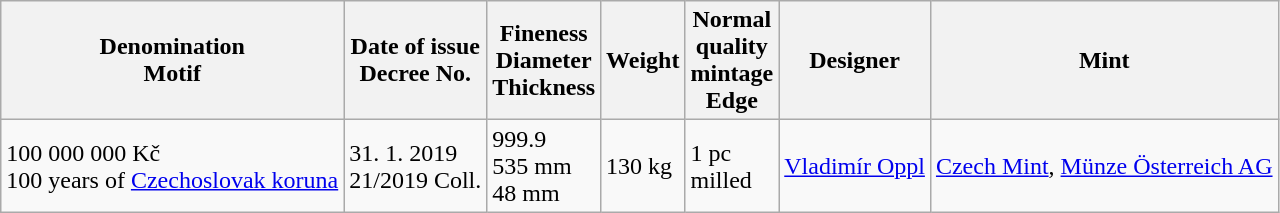<table class="wikitable">
<tr>
<th>Denomination<br>Motif</th>
<th>Date of issue<br>Decree No.</th>
<th>Fineness<br>Diameter<br>Thickness</th>
<th>Weight</th>
<th>Normal<br>quality<br>mintage<br>Edge</th>
<th>Designer</th>
<th>Mint</th>
</tr>
<tr>
<td>100 000 000 Kč<br>100 years of <a href='#'>Czechoslovak koruna</a></td>
<td>31. 1. 2019<br>21/2019 Coll.</td>
<td>999.9<br>535 mm<br>48 mm</td>
<td>130 kg</td>
<td>1 pc<br>milled</td>
<td><a href='#'>Vladimír Oppl</a></td>
<td><a href='#'>Czech Mint</a>, <a href='#'>Münze Österreich AG</a></td>
</tr>
</table>
